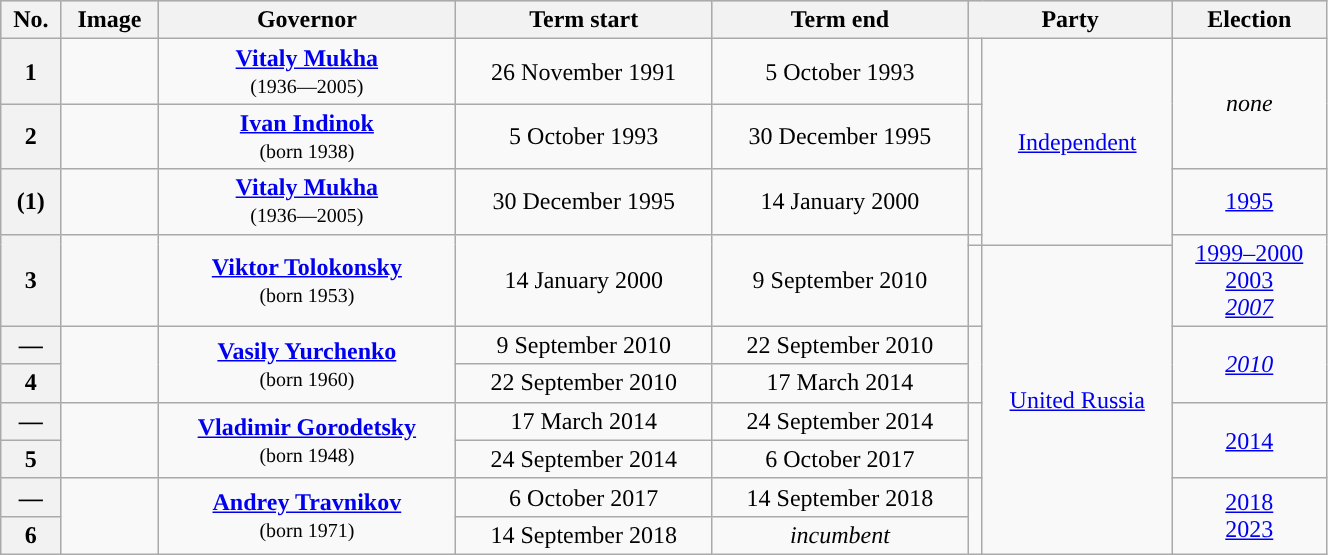<table class="wikitable" style="text-align:center" width="70%">
<tr style="background:#cccccc" bgcolor=#E6E6AA>
<th>No.</th>
<th>Image</th>
<th>Governor</th>
<th>Term start</th>
<th>Term end</th>
<th colspan=2>Party</th>
<th>Election</th>
</tr>
<tr>
<th>1</th>
<td></td>
<td><strong><a href='#'>Vitaly Mukha</a></strong><br><small>(1936—2005)</small></td>
<td>26 November 1991</td>
<td>5 October 1993</td>
<td style="background: "></td>
<td rowspan=4><a href='#'>Independent</a></td>
<td rowspan=2><em>none</em></td>
</tr>
<tr>
<th>2</th>
<td></td>
<td><strong><a href='#'>Ivan Indinok</a></strong><br><small>(born 1938)</small></td>
<td>5 October 1993</td>
<td>30 December 1995</td>
<td style="background: "></td>
</tr>
<tr>
<th>(1)</th>
<td></td>
<td><strong><a href='#'>Vitaly Mukha</a></strong><br><small>(1936—2005)</small></td>
<td>30 December 1995</td>
<td>14 January 2000</td>
<td style="background: "></td>
<td><a href='#'>1995</a></td>
</tr>
<tr>
<th rowspan=2>3</th>
<td rowspan=2></td>
<td rowspan=2><strong><a href='#'>Viktor Tolokonsky</a></strong><br><small>(born 1953)</small></td>
<td rowspan=2>14 January 2000</td>
<td rowspan=2>9 September 2010</td>
<td style="background: "></td>
<td rowspan=2><a href='#'>1999–2000</a><br><a href='#'>2003</a><br><em><a href='#'>2007</a></em></td>
</tr>
<tr>
<td style="background: "></td>
<td rowspan=7><a href='#'>United Russia</a></td>
</tr>
<tr>
<th>—</th>
<td rowspan = 2></td>
<td rowspan = 2><strong><a href='#'>Vasily Yurchenko</a></strong><br><small>(born 1960)</small></td>
<td>9 September 2010</td>
<td>22 September 2010</td>
<td rowspan=2; style="background: "></td>
<td rowspan = 2><em><a href='#'>2010</a></em></td>
</tr>
<tr>
<th>4</th>
<td>22 September 2010</td>
<td>17 March 2014</td>
</tr>
<tr>
<th>—</th>
<td rowspan = 2></td>
<td rowspan = 2><strong><a href='#'>Vladimir Gorodetsky</a></strong><br><small>(born 1948)</small></td>
<td>17 March 2014</td>
<td>24 September 2014</td>
<td rowspan=2; style="background: "></td>
<td rowspan = 2><a href='#'>2014</a></td>
</tr>
<tr>
<th>5</th>
<td>24 September 2014</td>
<td>6 October 2017</td>
</tr>
<tr>
<th>—</th>
<td rowspan = 2></td>
<td rowspan = 2><strong><a href='#'>Andrey Travnikov</a></strong><br><small>(born 1971)</small></td>
<td>6 October 2017</td>
<td>14 September 2018</td>
<td rowspan=2; style="background: "></td>
<td rowspan = 2><a href='#'>2018</a><br><a href='#'>2023</a></td>
</tr>
<tr>
<th>6</th>
<td>14 September 2018</td>
<td><em>incumbent</em></td>
</tr>
</table>
